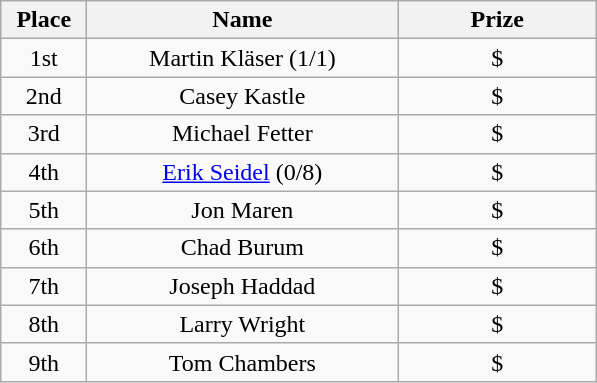<table class="wikitable">
<tr>
<th width="50">Place</th>
<th width="200">Name</th>
<th width="125">Prize</th>
</tr>
<tr>
<td align = "center">1st</td>
<td align = "center">Martin Kläser (1/1)</td>
<td align = "center">$</td>
</tr>
<tr>
<td align = "center">2nd</td>
<td align = "center">Casey Kastle</td>
<td align = "center">$</td>
</tr>
<tr>
<td align = "center">3rd</td>
<td align = "center">Michael Fetter</td>
<td align = "center">$</td>
</tr>
<tr>
<td align = "center">4th</td>
<td align = "center"><a href='#'>Erik Seidel</a> (0/8)</td>
<td align = "center">$</td>
</tr>
<tr>
<td align = "center">5th</td>
<td align = "center">Jon Maren</td>
<td align = "center">$</td>
</tr>
<tr>
<td align = "center">6th</td>
<td align = "center">Chad Burum</td>
<td align = "center">$</td>
</tr>
<tr>
<td align = "center">7th</td>
<td align = "center">Joseph Haddad</td>
<td align = "center">$</td>
</tr>
<tr>
<td align = "center">8th</td>
<td align = "center">Larry Wright</td>
<td align = "center">$</td>
</tr>
<tr>
<td align = "center">9th</td>
<td align = "center">Tom Chambers</td>
<td align = "center">$</td>
</tr>
</table>
